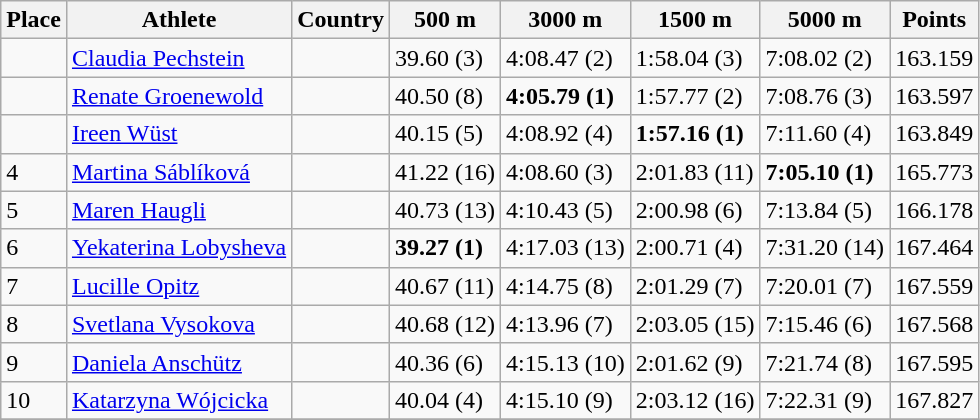<table class="wikitable">
<tr>
<th>Place</th>
<th>Athlete</th>
<th>Country</th>
<th>500 m</th>
<th>3000 m</th>
<th>1500 m</th>
<th>5000 m</th>
<th>Points</th>
</tr>
<tr>
<td></td>
<td><a href='#'>Claudia Pechstein</a></td>
<td></td>
<td>39.60 (3)</td>
<td>4:08.47 (2)</td>
<td>1:58.04 (3)</td>
<td>7:08.02 (2)</td>
<td>163.159</td>
</tr>
<tr>
<td></td>
<td><a href='#'>Renate Groenewold</a></td>
<td></td>
<td>40.50 (8)</td>
<td><strong>4:05.79 (1)</strong></td>
<td>1:57.77 (2)</td>
<td>7:08.76 (3)</td>
<td>163.597</td>
</tr>
<tr>
<td></td>
<td><a href='#'>Ireen Wüst</a></td>
<td></td>
<td>40.15 (5)</td>
<td>4:08.92 (4)</td>
<td><strong>1:57.16 (1)</strong></td>
<td>7:11.60 (4)</td>
<td>163.849</td>
</tr>
<tr>
<td>4</td>
<td><a href='#'>Martina Sáblíková</a></td>
<td></td>
<td>41.22 (16)</td>
<td>4:08.60 (3)</td>
<td>2:01.83 (11)</td>
<td><strong>7:05.10 (1)</strong></td>
<td>165.773</td>
</tr>
<tr>
<td>5</td>
<td><a href='#'>Maren Haugli</a></td>
<td></td>
<td>40.73 (13)</td>
<td>4:10.43 (5)</td>
<td>2:00.98 (6)</td>
<td>7:13.84 (5)</td>
<td>166.178</td>
</tr>
<tr>
<td>6</td>
<td><a href='#'>Yekaterina Lobysheva</a></td>
<td></td>
<td><strong>39.27 (1)</strong></td>
<td>4:17.03 (13)</td>
<td>2:00.71 (4)</td>
<td>7:31.20 (14)</td>
<td>167.464</td>
</tr>
<tr>
<td>7</td>
<td><a href='#'>Lucille Opitz</a></td>
<td></td>
<td>40.67 (11)</td>
<td>4:14.75 (8)</td>
<td>2:01.29 (7)</td>
<td>7:20.01 (7)</td>
<td>167.559</td>
</tr>
<tr>
<td>8</td>
<td><a href='#'>Svetlana Vysokova</a></td>
<td></td>
<td>40.68 (12)</td>
<td>4:13.96 (7)</td>
<td>2:03.05 (15)</td>
<td>7:15.46 (6)</td>
<td>167.568</td>
</tr>
<tr>
<td>9</td>
<td><a href='#'>Daniela Anschütz</a></td>
<td></td>
<td>40.36 (6)</td>
<td>4:15.13 (10)</td>
<td>2:01.62 (9)</td>
<td>7:21.74 (8)</td>
<td>167.595</td>
</tr>
<tr>
<td>10</td>
<td><a href='#'>Katarzyna Wójcicka </a></td>
<td></td>
<td>40.04 (4)</td>
<td>4:15.10 (9)</td>
<td>2:03.12 (16)</td>
<td>7:22.31 (9)</td>
<td>167.827</td>
</tr>
<tr>
</tr>
</table>
